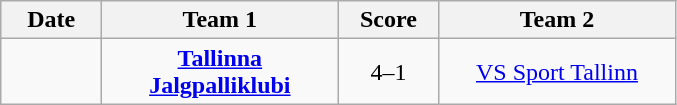<table class="wikitable" style="text-align: center">
<tr>
<th width=60px>Date</th>
<th width=150px>Team 1</th>
<th width=60px>Score</th>
<th width=150px>Team 2</th>
</tr>
<tr>
<td></td>
<td><strong><a href='#'>Tallinna Jalgpalliklubi</a></strong></td>
<td>4–1</td>
<td><a href='#'>VS Sport Tallinn</a></td>
</tr>
</table>
